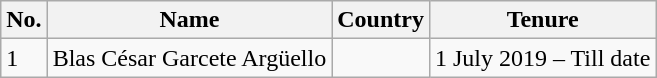<table class="wikitable">
<tr>
<th>No.</th>
<th>Name</th>
<th>Country</th>
<th>Tenure</th>
</tr>
<tr>
<td>1</td>
<td>Blas César Garcete Argüello</td>
<td></td>
<td>1 July 2019 – Till date</td>
</tr>
</table>
